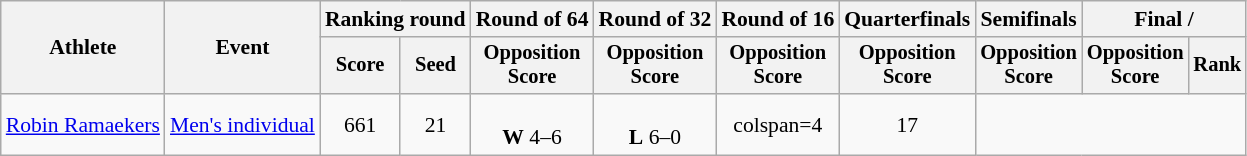<table class="wikitable" style="font-size:90%">
<tr>
<th rowspan=2>Athlete</th>
<th rowspan=2>Event</th>
<th colspan=2>Ranking round</th>
<th>Round of 64</th>
<th>Round of 32</th>
<th>Round of 16</th>
<th>Quarterfinals</th>
<th>Semifinals</th>
<th colspan=2>Final / </th>
</tr>
<tr style="font-size:95%">
<th>Score</th>
<th>Seed</th>
<th>Opposition<br>Score</th>
<th>Opposition<br>Score</th>
<th>Opposition<br>Score</th>
<th>Opposition<br>Score</th>
<th>Opposition<br>Score</th>
<th>Opposition<br>Score</th>
<th>Rank</th>
</tr>
<tr align=center>
<td align=left><a href='#'>Robin Ramaekers</a></td>
<td align=left><a href='#'>Men's individual</a></td>
<td>661</td>
<td>21</td>
<td><br><strong>W</strong> 4–6</td>
<td><br><strong>L</strong> 6–0</td>
<td>colspan=4 </td>
<td>17</td>
</tr>
</table>
